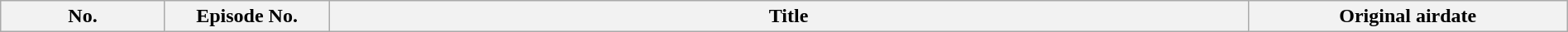<table class="wikitable plainrowheaders" style="width:100%; margin:auto;">
<tr>
<th width="125">No.</th>
<th width="125">Episode No.</th>
<th>Title</th>
<th width="250">Original airdate<br>




</th>
</tr>
</table>
